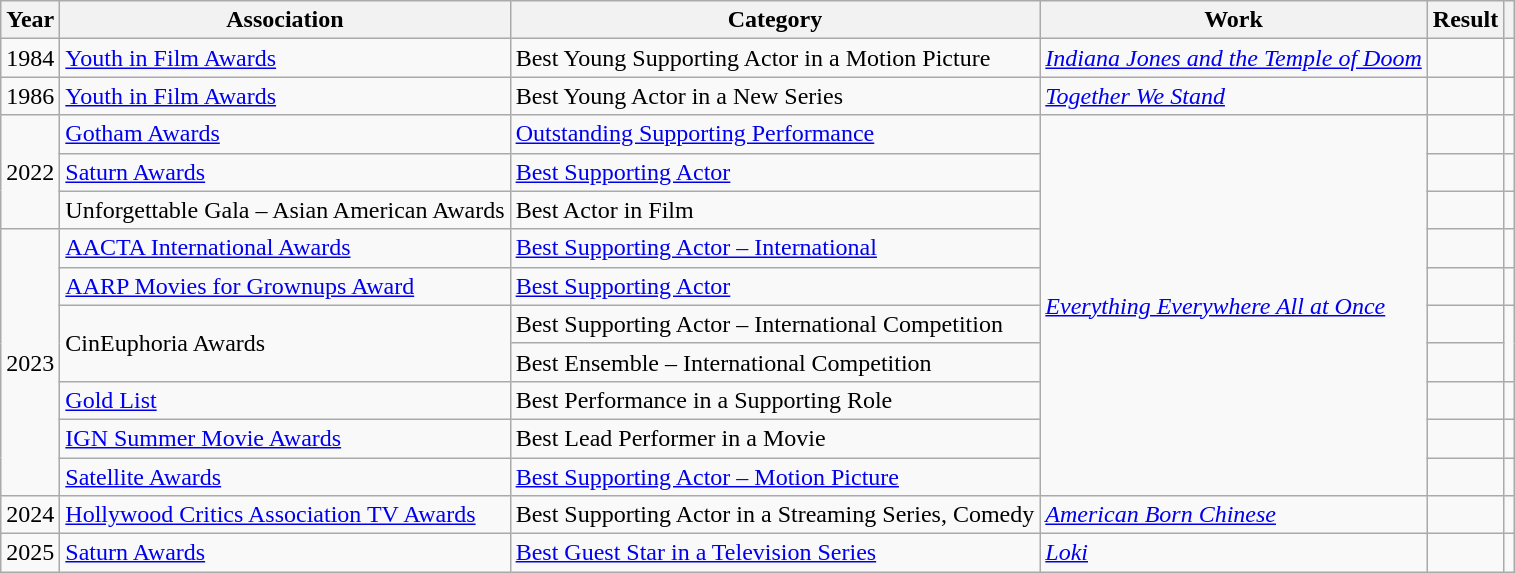<table class="wikitable sortable">
<tr>
<th scope="col">Year</th>
<th scope="col">Association</th>
<th scope="col">Category</th>
<th scope="col">Work</th>
<th scope="col">Result</th>
<th scope="col" class="unsortable"></th>
</tr>
<tr>
<td>1984</td>
<td><a href='#'>Youth in Film Awards</a></td>
<td scope="row">Best Young Supporting Actor in a Motion Picture</td>
<td><em><a href='#'>Indiana Jones and the Temple of Doom</a></em></td>
<td></td>
<td style="text-align:center;"></td>
</tr>
<tr>
<td>1986</td>
<td><a href='#'>Youth in Film Awards</a></td>
<td scope="row">Best Young Actor in a New Series</td>
<td><em><a href='#'>Together We Stand</a></em></td>
<td></td>
<td style="text-align:center;"></td>
</tr>
<tr>
<td rowspan="3">2022</td>
<td><a href='#'>Gotham Awards</a></td>
<td scope="row"><a href='#'>Outstanding Supporting Performance</a></td>
<td rowspan="10"><em><a href='#'>Everything Everywhere All at Once</a></em></td>
<td></td>
<td style="text-align:center;"></td>
</tr>
<tr>
<td><a href='#'>Saturn Awards</a></td>
<td scope="row"><a href='#'>Best Supporting Actor</a></td>
<td></td>
<td style="text-align:center;"></td>
</tr>
<tr>
<td>Unforgettable Gala – Asian American Awards</td>
<td scope="row">Best Actor in Film</td>
<td></td>
<td style="text-align:center;"></td>
</tr>
<tr>
<td rowspan="7">2023</td>
<td><a href='#'>AACTA International Awards</a></td>
<td scope="row"><a href='#'>Best Supporting Actor – International</a></td>
<td></td>
<td style="text-align:center;"></td>
</tr>
<tr>
<td><a href='#'>AARP Movies for Grownups Award</a></td>
<td scope="row"><a href='#'>Best Supporting Actor</a></td>
<td></td>
<td style="text-align:center;"></td>
</tr>
<tr>
<td rowspan="2">CinEuphoria Awards</td>
<td scope="row">Best Supporting Actor – International Competition</td>
<td></td>
<td style="text-align:center;" rowspan="2"></td>
</tr>
<tr>
<td scope="row">Best Ensemble – International Competition</td>
<td></td>
</tr>
<tr>
<td><a href='#'>Gold List</a></td>
<td scope="row">Best Performance in a Supporting Role</td>
<td></td>
<td style="text-align:center;"></td>
</tr>
<tr>
<td><a href='#'>IGN Summer Movie Awards</a></td>
<td scope="row">Best Lead Performer in a Movie</td>
<td></td>
<td style="text-align:center;"></td>
</tr>
<tr>
<td><a href='#'>Satellite Awards</a></td>
<td scope="row"><a href='#'>Best Supporting Actor – Motion Picture</a></td>
<td></td>
<td style="text-align:center;"></td>
</tr>
<tr>
<td>2024</td>
<td><a href='#'>Hollywood Critics Association TV Awards</a></td>
<td>Best Supporting Actor in a Streaming Series, Comedy</td>
<td><em><a href='#'>American Born Chinese</a></em></td>
<td></td>
<td style="text-align:center;"></td>
</tr>
<tr>
<td>2025</td>
<td><a href='#'>Saturn Awards</a></td>
<td scope="row"><a href='#'>Best Guest Star in a Television Series</a></td>
<td><em><a href='#'>Loki</a></em></td>
<td></td>
<td style="text-align:center;"></td>
</tr>
</table>
